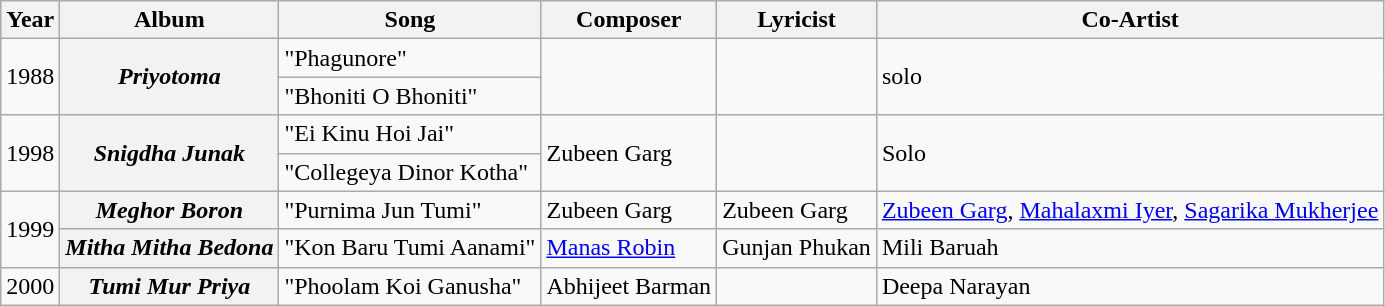<table class="wikitable sortable">
<tr>
<th>Year</th>
<th>Album</th>
<th>Song</th>
<th>Composer</th>
<th>Lyricist</th>
<th>Co-Artist</th>
</tr>
<tr>
<td rowspan=2>1988</td>
<th Rowspan=2><em>Priyotoma</em></th>
<td>"Phagunore"</td>
<td Rowspan=2></td>
<td Rowspan=2></td>
<td Rowspan=2>solo</td>
</tr>
<tr>
<td>"Bhoniti O Bhoniti"</td>
</tr>
<tr>
<td rowspan="2">1998</td>
<th rowspan="2"><em>Snigdha Junak</em></th>
<td>"Ei Kinu Hoi Jai"</td>
<td rowspan="2">Zubeen Garg</td>
<td Rowspan=2></td>
<td rowspan="2">Solo</td>
</tr>
<tr>
<td>"Collegeya Dinor Kotha"</td>
</tr>
<tr>
<td rowspan="2">1999</td>
<th><em>Meghor Boron</em></th>
<td>"Purnima Jun Tumi"</td>
<td>Zubeen Garg</td>
<td>Zubeen Garg</td>
<td><a href='#'>Zubeen Garg</a>, <a href='#'>Mahalaxmi Iyer</a>, <a href='#'>Sagarika Mukherjee</a></td>
</tr>
<tr>
<th><em>Mitha Mitha Bedona</em></th>
<td>"Kon Baru Tumi Aanami"</td>
<td><a href='#'>Manas Robin</a></td>
<td>Gunjan Phukan</td>
<td>Mili Baruah</td>
</tr>
<tr>
<td>2000</td>
<th><em>Tumi Mur Priya</em></th>
<td>"Phoolam Koi Ganusha"</td>
<td>Abhijeet Barman</td>
<td></td>
<td>Deepa Narayan</td>
</tr>
</table>
